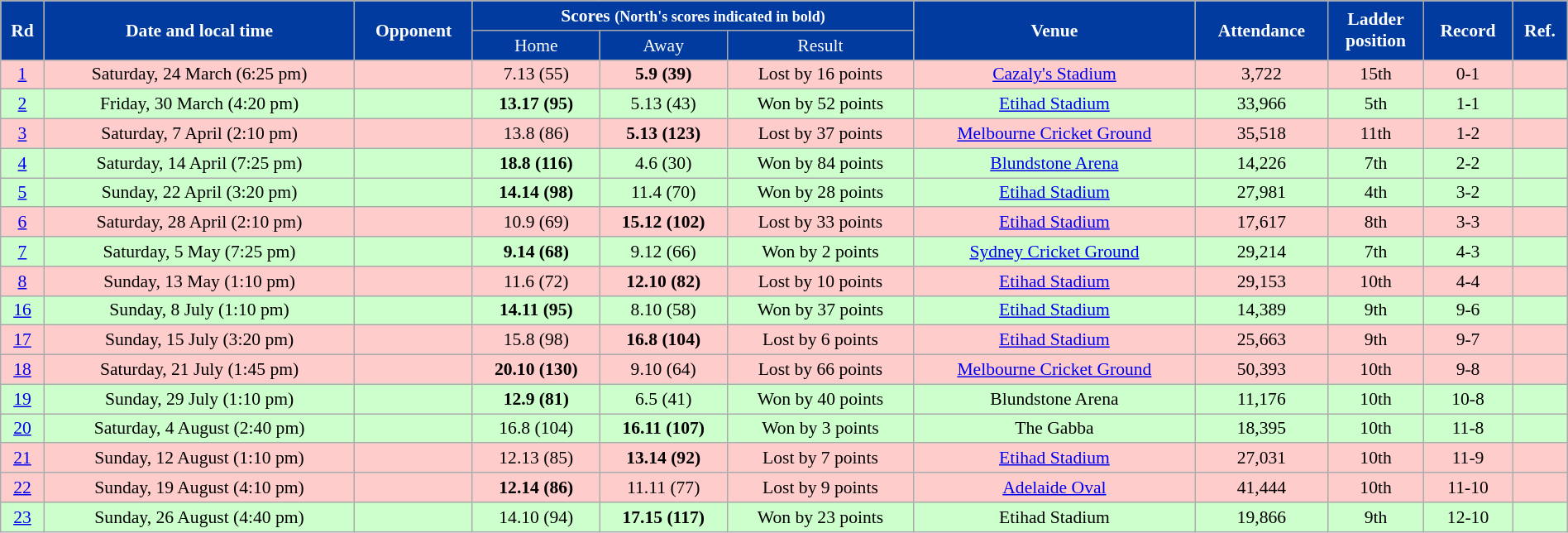<table class="wikitable" style="font-size:90%; text-align:center; width: 100%; margin-left: auto; margin-right: auto;">
<tr style="text-align:center; background:#013B9F; color:white; font-weight:bold">
<td rowspan=2><strong>Rd</strong></td>
<td rowspan=2><strong>Date and local time</strong></td>
<td rowspan=2><strong>Opponent</strong></td>
<td colspan=3><strong>Scores</strong> <small>(North's scores indicated in <strong>bold</strong>)</small></td>
<td rowspan=2><strong>Venue</strong></td>
<td rowspan=2><strong>Attendance</strong></td>
<td rowspan=2><strong>Ladder<br>position</strong></td>
<td rowspan=2><strong>Record</strong></td>
<td rowspan=2><strong>Ref.</strong></td>
</tr>
<tr>
<td style="background:#013B9F; color:white;">Home</td>
<td style="background:#013B9F; color:white;">Away</td>
<td style="background:#013B9F; color:white;">Result</td>
</tr>
<tr style="background:#fcc;">
<td><a href='#'>1</a></td>
<td>Saturday, 24 March (6:25 pm)</td>
<td></td>
<td>7.13 (55)</td>
<td><strong>5.9 (39)</strong></td>
<td>Lost by 16 points</td>
<td><a href='#'>Cazaly's Stadium</a></td>
<td>3,722</td>
<td>15th</td>
<td>0-1</td>
<td></td>
</tr>
<tr style="background:#cfc;">
<td><a href='#'>2</a></td>
<td>Friday, 30 March (4:20 pm)</td>
<td></td>
<td><strong>13.17 (95)</strong></td>
<td>5.13 (43)</td>
<td>Won by 52 points</td>
<td><a href='#'>Etihad Stadium</a></td>
<td>33,966</td>
<td>5th</td>
<td>1-1</td>
<td></td>
</tr>
<tr style="background:#fcc;">
<td><a href='#'>3</a></td>
<td>Saturday, 7 April (2:10 pm)</td>
<td></td>
<td>13.8 (86)</td>
<td><strong>5.13 (123)</strong></td>
<td>Lost by 37 points</td>
<td><a href='#'>Melbourne Cricket Ground</a></td>
<td>35,518</td>
<td>11th</td>
<td>1-2</td>
<td></td>
</tr>
<tr style="background:#cfc;">
<td><a href='#'>4</a></td>
<td>Saturday, 14 April (7:25 pm)</td>
<td></td>
<td><strong>18.8 (116)</strong></td>
<td>4.6 (30)</td>
<td>Won by 84 points</td>
<td><a href='#'>Blundstone Arena</a></td>
<td>14,226</td>
<td>7th</td>
<td>2-2</td>
<td></td>
</tr>
<tr style="background:#cfc;">
<td><a href='#'>5</a></td>
<td>Sunday, 22 April (3:20 pm)</td>
<td></td>
<td><strong>14.14 (98)</strong></td>
<td>11.4 (70)</td>
<td>Won by 28 points</td>
<td><a href='#'>Etihad Stadium</a></td>
<td>27,981</td>
<td>4th</td>
<td>3-2</td>
<td></td>
</tr>
<tr style="background:#fcc;">
<td><a href='#'>6</a></td>
<td>Saturday, 28 April (2:10 pm)</td>
<td></td>
<td>10.9 (69)</td>
<td><strong>15.12 (102)</strong></td>
<td>Lost by 33 points</td>
<td><a href='#'>Etihad Stadium</a></td>
<td>17,617</td>
<td>8th</td>
<td>3-3</td>
<td></td>
</tr>
<tr style="background:#cfc;">
<td><a href='#'>7</a></td>
<td>Saturday, 5 May (7:25 pm)</td>
<td></td>
<td><strong>9.14 (68)</strong></td>
<td>9.12 (66)</td>
<td>Won by 2 points</td>
<td><a href='#'>Sydney Cricket Ground</a></td>
<td>29,214</td>
<td>7th</td>
<td>4-3</td>
<td></td>
</tr>
<tr style="background:#fcc;">
<td><a href='#'>8</a></td>
<td>Sunday, 13 May (1:10 pm)</td>
<td></td>
<td>11.6 (72)</td>
<td><strong>12.10 (82)</strong></td>
<td>Lost by 10 points</td>
<td><a href='#'>Etihad Stadium</a></td>
<td>29,153</td>
<td>10th</td>
<td>4-4</td>
<td></td>
</tr>
<tr style="background:#cfc;">
<td><a href='#'>16</a></td>
<td>Sunday, 8 July (1:10 pm)</td>
<td></td>
<td><strong>14.11 (95)</strong></td>
<td>8.10 (58)</td>
<td>Won by 37 points</td>
<td><a href='#'>Etihad Stadium</a></td>
<td>14,389</td>
<td>9th</td>
<td>9-6</td>
<td></td>
</tr>
<tr style="background:#fcc;">
<td><a href='#'>17</a></td>
<td>Sunday, 15 July (3:20 pm)</td>
<td></td>
<td>15.8 (98)</td>
<td><strong>16.8 (104)</strong></td>
<td>Lost by 6 points</td>
<td><a href='#'>Etihad Stadium</a></td>
<td>25,663</td>
<td>9th</td>
<td>9-7</td>
<td></td>
</tr>
<tr style="background:#fcc;">
<td><a href='#'>18</a></td>
<td>Saturday, 21 July (1:45 pm)</td>
<td></td>
<td><strong>20.10 (130)</strong></td>
<td>9.10 (64)</td>
<td>Lost by 66 points</td>
<td><a href='#'>Melbourne Cricket Ground</a></td>
<td>50,393</td>
<td>10th</td>
<td>9-8</td>
<td></td>
</tr>
<tr style="background:#cfc;">
<td><a href='#'>19</a></td>
<td>Sunday, 29 July (1:10 pm)</td>
<td></td>
<td><strong>12.9 (81)</strong></td>
<td>6.5 (41)</td>
<td>Won by 40 points</td>
<td>Blundstone Arena</td>
<td>11,176</td>
<td>10th</td>
<td>10-8</td>
<td></td>
</tr>
<tr style="background:#cfc;">
<td><a href='#'>20</a></td>
<td>Saturday, 4 August (2:40 pm)</td>
<td></td>
<td>16.8 (104)</td>
<td><strong>16.11 (107)</strong></td>
<td>Won by 3 points</td>
<td>The Gabba</td>
<td>18,395</td>
<td>10th</td>
<td>11-8</td>
<td></td>
</tr>
<tr style="background:#fcc;">
<td><a href='#'>21</a></td>
<td>Sunday, 12 August (1:10 pm)</td>
<td></td>
<td>12.13 (85)</td>
<td><strong>13.14 (92)</strong></td>
<td>Lost by 7 points</td>
<td><a href='#'>Etihad Stadium</a></td>
<td>27,031</td>
<td>10th</td>
<td>11-9</td>
<td></td>
</tr>
<tr style="background:#fcc;">
<td><a href='#'>22</a></td>
<td>Sunday, 19 August (4:10 pm)</td>
<td></td>
<td><strong>12.14 (86)</strong></td>
<td>11.11 (77)</td>
<td>Lost by 9 points</td>
<td><a href='#'>Adelaide Oval</a></td>
<td>41,444</td>
<td>10th</td>
<td>11-10</td>
<td></td>
</tr>
<tr style="background:#cfc;">
<td><a href='#'>23</a></td>
<td>Sunday, 26 August (4:40 pm)</td>
<td></td>
<td>14.10 (94)</td>
<td><strong>17.15 (117)</strong></td>
<td>Won by 23 points</td>
<td>Etihad Stadium</td>
<td>19,866</td>
<td>9th</td>
<td>12-10</td>
<td></td>
</tr>
</table>
